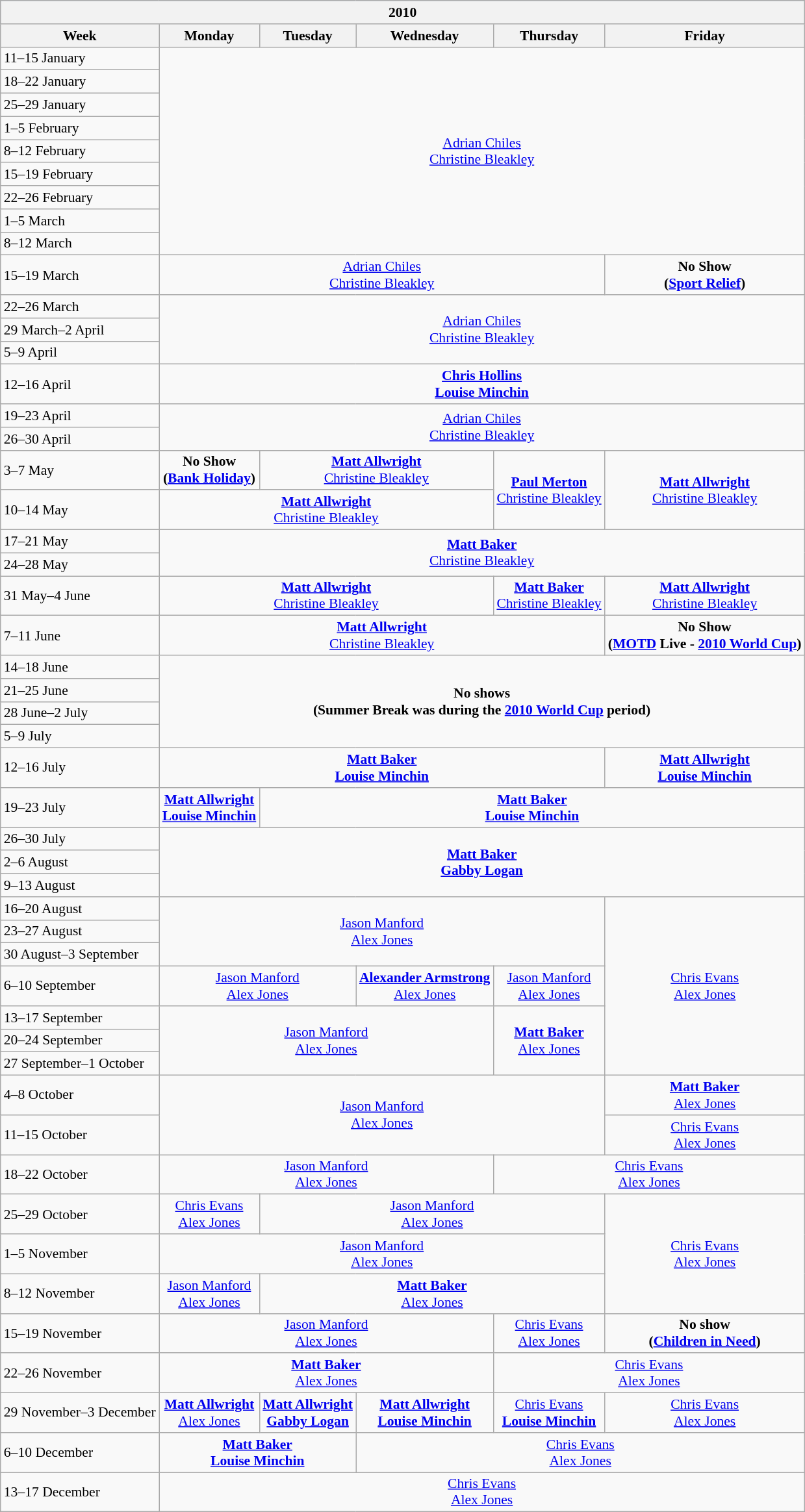<table class="wikitable mw-collapsible" style="border:1px #aaa solid; font-size:90%;">
<tr style="text-align:center; background:#b0c4de;">
<th colspan=6>2010</th>
</tr>
<tr>
<th>Week</th>
<th>Monday</th>
<th>Tuesday</th>
<th>Wednesday</th>
<th>Thursday</th>
<th>Friday</th>
</tr>
<tr>
<td>11–15 January</td>
<td rowspan="9" colspan="5" style="text-align:center;"><a href='#'>Adrian Chiles</a> <br><a href='#'>Christine Bleakley</a></td>
</tr>
<tr>
<td>18–22 January</td>
</tr>
<tr>
<td>25–29 January</td>
</tr>
<tr>
<td>1–5 February</td>
</tr>
<tr>
<td>8–12 February</td>
</tr>
<tr>
<td>15–19 February</td>
</tr>
<tr>
<td>22–26 February</td>
</tr>
<tr>
<td>1–5 March</td>
</tr>
<tr>
<td>8–12 March</td>
</tr>
<tr>
<td>15–19 March</td>
<td colspan="4" style="text-align:center;"><a href='#'>Adrian Chiles</a> <br><a href='#'>Christine Bleakley</a></td>
<td style="text-align:center;"><strong>No Show<br>(<a href='#'>Sport Relief</a>)</strong></td>
</tr>
<tr>
<td>22–26 March</td>
<td rowspan="3" colspan="5" style="text-align:center;"><a href='#'>Adrian Chiles</a> <br><a href='#'>Christine Bleakley</a></td>
</tr>
<tr>
<td>29 March–2 April</td>
</tr>
<tr>
<td>5–9 April</td>
</tr>
<tr>
<td>12–16 April</td>
<td colspan="5" style="text-align:center;"><strong><a href='#'>Chris Hollins</a></strong> <br><strong><a href='#'>Louise Minchin</a></strong></td>
</tr>
<tr>
<td>19–23 April</td>
<td rowspan="2" colspan="5" style="text-align:center;"><a href='#'>Adrian Chiles</a> <br><a href='#'>Christine Bleakley</a></td>
</tr>
<tr>
<td>26–30 April</td>
</tr>
<tr>
<td>3–7 May</td>
<td style="text-align:center;"><strong>No Show<br>(<a href='#'>Bank Holiday</a>)</strong></td>
<td colspan="2" style="text-align:center;"><strong><a href='#'>Matt Allwright</a></strong> <br><a href='#'>Christine Bleakley</a></td>
<td rowspan="2" style="text-align:center;"><strong><a href='#'>Paul Merton</a></strong> <br><a href='#'>Christine Bleakley</a></td>
<td rowspan="2" style="text-align:center;"><strong><a href='#'>Matt Allwright</a></strong> <br><a href='#'>Christine Bleakley</a></td>
</tr>
<tr>
<td>10–14 May</td>
<td colspan="3" style="text-align:center;"><strong><a href='#'>Matt Allwright</a></strong> <br><a href='#'>Christine Bleakley</a></td>
</tr>
<tr>
<td>17–21 May</td>
<td rowspan="2" colspan="5" style="text-align:center;"><strong><a href='#'>Matt Baker</a></strong> <br><a href='#'>Christine Bleakley</a></td>
</tr>
<tr>
<td>24–28 May</td>
</tr>
<tr>
<td>31 May–4 June</td>
<td colspan="3" style="text-align:center;"><strong><a href='#'>Matt Allwright</a></strong> <br><a href='#'>Christine Bleakley</a></td>
<td style="text-align:center;"><strong><a href='#'>Matt Baker</a></strong> <br><a href='#'>Christine Bleakley</a></td>
<td style="text-align:center;"><strong><a href='#'>Matt Allwright</a></strong> <br><a href='#'>Christine Bleakley</a></td>
</tr>
<tr>
<td>7–11 June</td>
<td colspan="4" style="text-align:center;"><strong><a href='#'>Matt Allwright</a></strong> <br><a href='#'>Christine Bleakley</a></td>
<td style="text-align:center;"><strong>No Show<br>(<a href='#'>MOTD</a> Live - <a href='#'>2010 World Cup</a>)</strong></td>
</tr>
<tr>
<td>14–18 June</td>
<td rowspan="4" colspan="5" style="text-align:center;"><strong>No shows<br>(Summer Break was during the <a href='#'>2010 World Cup</a> period)</strong></td>
</tr>
<tr>
<td>21–25 June</td>
</tr>
<tr>
<td>28 June–2 July</td>
</tr>
<tr>
<td>5–9 July</td>
</tr>
<tr>
<td>12–16 July</td>
<td colspan="4" style="text-align:center;"><strong><a href='#'>Matt Baker</a></strong> <br><strong><a href='#'>Louise Minchin</a></strong></td>
<td style="text-align:center;"><strong><a href='#'>Matt Allwright</a></strong> <br><strong><a href='#'>Louise Minchin</a></strong></td>
</tr>
<tr>
<td>19–23 July</td>
<td style="text-align:center;"><strong><a href='#'>Matt Allwright</a></strong> <br><strong><a href='#'>Louise Minchin</a></strong></td>
<td colspan="4" style="text-align:center;"><strong><a href='#'>Matt Baker</a></strong> <br><strong><a href='#'>Louise Minchin</a></strong></td>
</tr>
<tr>
<td>26–30 July</td>
<td rowspan="3" colspan="5" style="text-align:center;"><strong><a href='#'>Matt Baker</a></strong> <br><strong><a href='#'>Gabby Logan</a></strong></td>
</tr>
<tr>
<td>2–6 August</td>
</tr>
<tr>
<td>9–13 August</td>
</tr>
<tr>
<td>16–20 August</td>
<td rowspan="3" colspan="4" style="text-align:center;"><a href='#'>Jason Manford</a> <br><a href='#'>Alex Jones</a></td>
<td rowspan="7" style="text-align:center;"><a href='#'>Chris Evans</a> <br><a href='#'>Alex Jones</a></td>
</tr>
<tr>
<td>23–27 August</td>
</tr>
<tr>
<td>30 August–3 September</td>
</tr>
<tr>
<td>6–10 September</td>
<td colspan="2" style="text-align:center;"><a href='#'>Jason Manford</a> <br><a href='#'>Alex Jones</a></td>
<td style="text-align:center;"><strong><a href='#'>Alexander Armstrong</a></strong> <br><a href='#'>Alex Jones</a></td>
<td style="text-align:center;"><a href='#'>Jason Manford</a> <br><a href='#'>Alex Jones</a></td>
</tr>
<tr>
<td>13–17 September</td>
<td rowspan="3" colspan="3" style="text-align:center;"><a href='#'>Jason Manford</a> <br><a href='#'>Alex Jones</a></td>
<td rowspan="3" style="text-align:center;"><strong><a href='#'>Matt Baker</a></strong> <br><a href='#'>Alex Jones</a></td>
</tr>
<tr>
<td>20–24 September</td>
</tr>
<tr>
<td>27 September–1 October</td>
</tr>
<tr>
<td>4–8 October</td>
<td rowspan="2" colspan="4" style="text-align:center;"><a href='#'>Jason Manford</a> <br><a href='#'>Alex Jones</a></td>
<td style="text-align:center;"><strong><a href='#'>Matt Baker</a></strong> <br><a href='#'>Alex Jones</a></td>
</tr>
<tr>
<td>11–15 October</td>
<td style="text-align:center;"><a href='#'>Chris Evans</a> <br><a href='#'>Alex Jones</a></td>
</tr>
<tr>
<td>18–22 October</td>
<td colspan="3" style="text-align:center;"><a href='#'>Jason Manford</a> <br><a href='#'>Alex Jones</a></td>
<td colspan="2" style="text-align:center;"><a href='#'>Chris Evans</a> <br><a href='#'>Alex Jones</a></td>
</tr>
<tr>
<td>25–29 October</td>
<td style="text-align:center;"><a href='#'>Chris Evans</a> <br><a href='#'>Alex Jones</a></td>
<td colspan="3" style="text-align:center;"><a href='#'>Jason Manford</a> <br><a href='#'>Alex Jones</a></td>
<td rowspan="3" style="text-align:center;"><a href='#'>Chris Evans</a> <br><a href='#'>Alex Jones</a></td>
</tr>
<tr>
<td>1–5 November</td>
<td colspan="4" style="text-align:center;"><a href='#'>Jason Manford</a> <br><a href='#'>Alex Jones</a></td>
</tr>
<tr>
<td>8–12 November</td>
<td style="text-align:center;"><a href='#'>Jason Manford</a> <br><a href='#'>Alex Jones</a></td>
<td colspan="3" style="text-align:center;"><strong><a href='#'>Matt Baker</a></strong> <br><a href='#'>Alex Jones</a></td>
</tr>
<tr>
<td>15–19 November</td>
<td colspan="3" style="text-align:center;"><a href='#'>Jason Manford</a> <br><a href='#'>Alex Jones</a></td>
<td style="text-align:center;"><a href='#'>Chris Evans</a> <br><a href='#'>Alex Jones</a></td>
<td style="text-align:center;"><strong>No show<br>(<a href='#'>Children in Need</a>)</strong></td>
</tr>
<tr>
<td>22–26 November</td>
<td colspan="3" style="text-align:center;"><strong><a href='#'>Matt Baker</a></strong> <br><a href='#'>Alex Jones</a></td>
<td colspan="2" style="text-align:center;"><a href='#'>Chris Evans</a> <br><a href='#'>Alex Jones</a></td>
</tr>
<tr>
<td>29 November–3 December</td>
<td style="text-align:center;"><strong><a href='#'>Matt Allwright</a></strong> <br><a href='#'>Alex Jones</a></td>
<td style="text-align:center;"><strong><a href='#'>Matt Allwright</a></strong> <br><strong><a href='#'>Gabby Logan</a></strong></td>
<td style="text-align:center;"><strong><a href='#'>Matt Allwright</a></strong> <br><strong><a href='#'>Louise Minchin</a></strong></td>
<td style="text-align:center;"><a href='#'>Chris Evans</a> <br><strong><a href='#'>Louise Minchin</a></strong></td>
<td style="text-align:center;"><a href='#'>Chris Evans</a> <br><a href='#'>Alex Jones</a></td>
</tr>
<tr>
<td>6–10 December</td>
<td colspan="2" style="text-align:center;"><strong><a href='#'>Matt Baker</a></strong> <br><strong><a href='#'>Louise Minchin</a></strong></td>
<td colspan="3" style="text-align:center;"><a href='#'>Chris Evans</a> <br><a href='#'>Alex Jones</a></td>
</tr>
<tr>
<td>13–17 December</td>
<td colspan="5" style="text-align:center;"><a href='#'>Chris Evans</a> <br><a href='#'>Alex Jones</a></td>
</tr>
</table>
